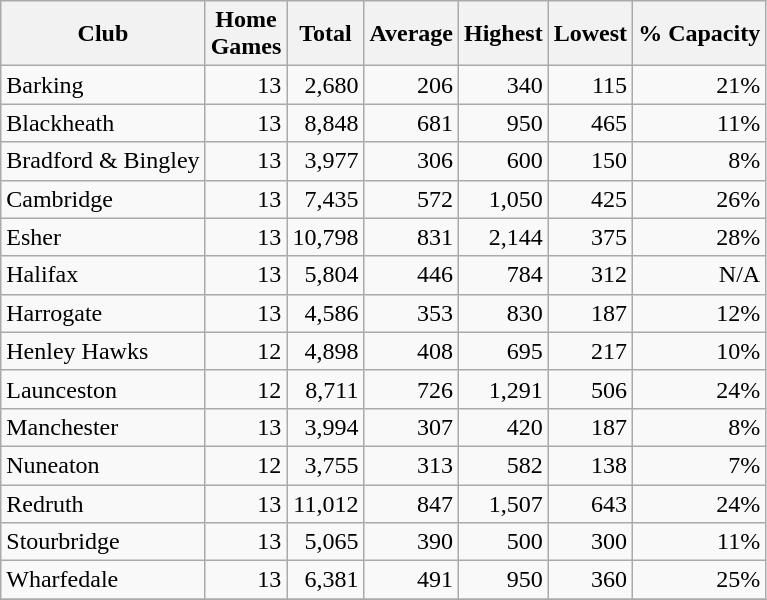<table class="wikitable sortable" style="text-align:right">
<tr>
<th>Club</th>
<th>Home<br>Games</th>
<th>Total</th>
<th>Average</th>
<th>Highest</th>
<th>Lowest</th>
<th>% Capacity</th>
</tr>
<tr>
<td style="text-align:left">Barking</td>
<td>13</td>
<td>2,680</td>
<td>206</td>
<td>340</td>
<td>115</td>
<td>21%</td>
</tr>
<tr>
<td style="text-align:left">Blackheath</td>
<td>13</td>
<td>8,848</td>
<td>681</td>
<td>950</td>
<td>465</td>
<td>11%</td>
</tr>
<tr>
<td style="text-align:left">Bradford & Bingley</td>
<td>13</td>
<td>3,977</td>
<td>306</td>
<td>600</td>
<td>150</td>
<td>8%</td>
</tr>
<tr>
<td style="text-align:left">Cambridge</td>
<td>13</td>
<td>7,435</td>
<td>572</td>
<td>1,050</td>
<td>425</td>
<td>26%</td>
</tr>
<tr>
<td style="text-align:left">Esher</td>
<td>13</td>
<td>10,798</td>
<td>831</td>
<td>2,144</td>
<td>375</td>
<td>28%</td>
</tr>
<tr>
<td style="text-align:left">Halifax</td>
<td>13</td>
<td>5,804</td>
<td>446</td>
<td>784</td>
<td>312</td>
<td>N/A</td>
</tr>
<tr>
<td style="text-align:left">Harrogate</td>
<td>13</td>
<td>4,586</td>
<td>353</td>
<td>830</td>
<td>187</td>
<td>12%</td>
</tr>
<tr>
<td style="text-align:left">Henley Hawks</td>
<td>12</td>
<td>4,898</td>
<td>408</td>
<td>695</td>
<td>217</td>
<td>10%</td>
</tr>
<tr>
<td style="text-align:left">Launceston</td>
<td>12</td>
<td>8,711</td>
<td>726</td>
<td>1,291</td>
<td>506</td>
<td>24%</td>
</tr>
<tr>
<td style="text-align:left">Manchester</td>
<td>13</td>
<td>3,994</td>
<td>307</td>
<td>420</td>
<td>187</td>
<td>8%</td>
</tr>
<tr>
<td style="text-align:left">Nuneaton</td>
<td>12</td>
<td>3,755</td>
<td>313</td>
<td>582</td>
<td>138</td>
<td>7%</td>
</tr>
<tr>
<td style="text-align:left">Redruth</td>
<td>13</td>
<td>11,012</td>
<td>847</td>
<td>1,507</td>
<td>643</td>
<td>24%</td>
</tr>
<tr>
<td style="text-align:left">Stourbridge</td>
<td>13</td>
<td>5,065</td>
<td>390</td>
<td>500</td>
<td>300</td>
<td>11%</td>
</tr>
<tr>
<td style="text-align:left">Wharfedale</td>
<td>13</td>
<td>6,381</td>
<td>491</td>
<td>950</td>
<td>360</td>
<td>25%</td>
</tr>
<tr>
</tr>
</table>
